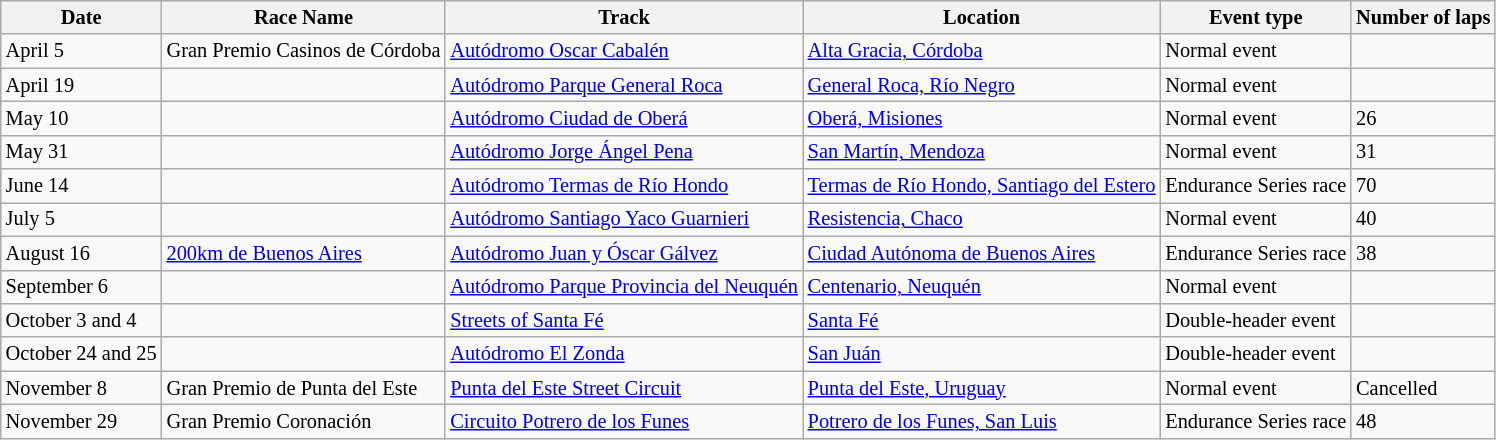<table class="wikitable" style="font-size: 85%">
<tr>
<th>Date</th>
<th>Race Name</th>
<th>Track</th>
<th>Location</th>
<th>Event type</th>
<th>Number of laps</th>
</tr>
<tr>
<td>April 5</td>
<td> Gran Premio Casinos de Córdoba</td>
<td><a href='#'>Autódromo Oscar Cabalén</a></td>
<td><a href='#'>Alta Gracia, Córdoba</a></td>
<td>Normal event</td>
<td></td>
</tr>
<tr>
<td>April 19</td>
<td></td>
<td><a href='#'>Autódromo Parque General Roca</a></td>
<td><a href='#'>General Roca, Río Negro</a></td>
<td>Normal event</td>
<td></td>
</tr>
<tr>
<td>May 10</td>
<td></td>
<td><a href='#'>Autódromo Ciudad de Oberá</a></td>
<td><a href='#'>Oberá, Misiones</a></td>
<td>Normal event</td>
<td>26</td>
</tr>
<tr>
<td>May 31</td>
<td></td>
<td><a href='#'>Autódromo Jorge Ángel Pena</a></td>
<td><a href='#'>San Martín, Mendoza</a></td>
<td>Normal event</td>
<td>31</td>
</tr>
<tr>
<td>June 14</td>
<td></td>
<td><a href='#'>Autódromo Termas de Río Hondo</a></td>
<td><a href='#'>Termas de Río Hondo, Santiago del Estero</a></td>
<td>Endurance Series race</td>
<td>70</td>
</tr>
<tr>
<td>July 5</td>
<td></td>
<td><a href='#'>Autódromo Santiago Yaco Guarnieri</a></td>
<td><a href='#'>Resistencia, Chaco</a></td>
<td>Normal event</td>
<td>40</td>
</tr>
<tr>
<td>August 16</td>
<td> <a href='#'>200km de Buenos Aires</a></td>
<td><a href='#'>Autódromo Juan y Óscar Gálvez</a></td>
<td><a href='#'>Ciudad Autónoma de Buenos Aires</a></td>
<td>Endurance Series race</td>
<td>38</td>
</tr>
<tr>
<td>September 6</td>
<td></td>
<td><a href='#'>Autódromo Parque Provincia del Neuquén</a></td>
<td><a href='#'>Centenario, Neuquén</a></td>
<td>Normal event</td>
<td></td>
</tr>
<tr>
<td>October 3 and 4</td>
<td></td>
<td><a href='#'>Streets of Santa Fé</a></td>
<td><a href='#'>Santa Fé</a></td>
<td>Double-header event</td>
<td></td>
</tr>
<tr>
<td>October 24 and 25</td>
<td></td>
<td><a href='#'>Autódromo El Zonda</a></td>
<td><a href='#'>San Juán</a></td>
<td>Double-header event</td>
<td></td>
</tr>
<tr>
<td>November 8</td>
<td> Gran Premio de Punta del Este</td>
<td><a href='#'>Punta del Este Street Circuit</a></td>
<td><a href='#'>Punta del Este, Uruguay</a></td>
<td>Normal event</td>
<td>Cancelled</td>
</tr>
<tr>
<td>November 29</td>
<td> Gran Premio Coronación</td>
<td><a href='#'>Circuito Potrero de los Funes</a></td>
<td><a href='#'>Potrero de los Funes, San Luis</a></td>
<td>Endurance Series race</td>
<td>48</td>
</tr>
</table>
